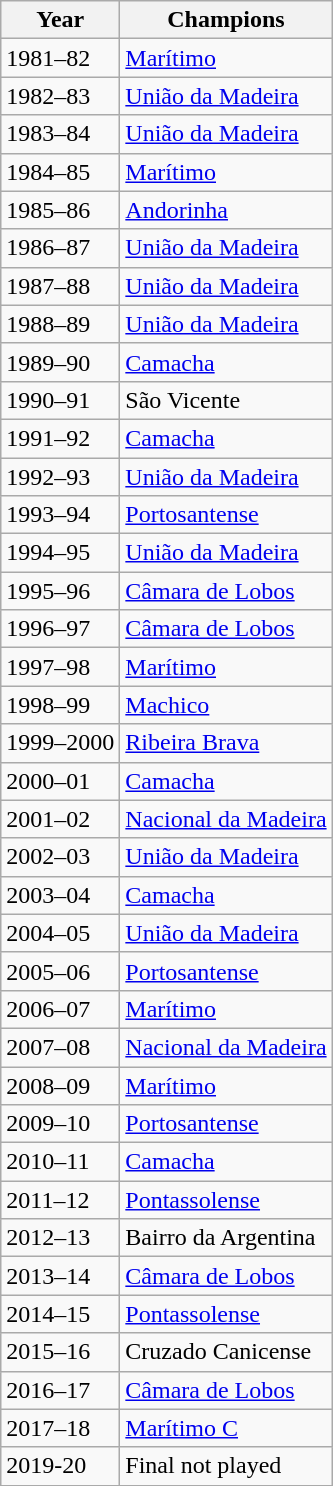<table class="wikitable" style="text-align:left">
<tr>
<th style= width="100px">Year</th>
<th style= width="400px">Champions</th>
</tr>
<tr>
<td>1981–82</td>
<td><a href='#'>Marítimo</a></td>
</tr>
<tr>
<td>1982–83</td>
<td><a href='#'>União da Madeira</a></td>
</tr>
<tr>
<td>1983–84</td>
<td><a href='#'>União da Madeira</a></td>
</tr>
<tr>
<td>1984–85</td>
<td><a href='#'>Marítimo</a></td>
</tr>
<tr>
<td>1985–86</td>
<td><a href='#'>Andorinha</a></td>
</tr>
<tr>
<td>1986–87</td>
<td><a href='#'>União da Madeira</a></td>
</tr>
<tr>
<td>1987–88</td>
<td><a href='#'>União da Madeira</a></td>
</tr>
<tr>
<td>1988–89</td>
<td><a href='#'>União da Madeira</a></td>
</tr>
<tr>
<td>1989–90</td>
<td><a href='#'>Camacha</a></td>
</tr>
<tr>
<td>1990–91</td>
<td>São Vicente</td>
</tr>
<tr>
<td>1991–92</td>
<td><a href='#'>Camacha</a></td>
</tr>
<tr>
<td>1992–93</td>
<td><a href='#'>União da Madeira</a></td>
</tr>
<tr>
<td>1993–94</td>
<td><a href='#'>Portosantense</a></td>
</tr>
<tr>
<td>1994–95</td>
<td><a href='#'>União da Madeira</a></td>
</tr>
<tr>
<td>1995–96</td>
<td><a href='#'>Câmara de Lobos</a></td>
</tr>
<tr>
<td>1996–97</td>
<td><a href='#'>Câmara de Lobos</a></td>
</tr>
<tr>
<td>1997–98</td>
<td><a href='#'>Marítimo</a></td>
</tr>
<tr>
<td>1998–99</td>
<td><a href='#'>Machico</a></td>
</tr>
<tr>
<td>1999–2000</td>
<td><a href='#'>Ribeira Brava</a></td>
</tr>
<tr>
<td>2000–01</td>
<td><a href='#'>Camacha</a></td>
</tr>
<tr>
<td>2001–02</td>
<td><a href='#'>Nacional da Madeira</a></td>
</tr>
<tr>
<td>2002–03</td>
<td><a href='#'>União da Madeira</a></td>
</tr>
<tr>
<td>2003–04</td>
<td><a href='#'>Camacha</a></td>
</tr>
<tr>
<td>2004–05</td>
<td><a href='#'>União da Madeira</a></td>
</tr>
<tr>
<td>2005–06</td>
<td><a href='#'>Portosantense</a></td>
</tr>
<tr>
<td>2006–07</td>
<td><a href='#'>Marítimo</a></td>
</tr>
<tr>
<td>2007–08</td>
<td><a href='#'>Nacional da Madeira</a></td>
</tr>
<tr>
<td>2008–09</td>
<td><a href='#'>Marítimo</a></td>
</tr>
<tr>
<td>2009–10</td>
<td><a href='#'>Portosantense</a></td>
</tr>
<tr>
<td>2010–11</td>
<td><a href='#'>Camacha</a></td>
</tr>
<tr>
<td>2011–12</td>
<td><a href='#'>Pontassolense</a></td>
</tr>
<tr>
<td>2012–13</td>
<td>Bairro da Argentina</td>
</tr>
<tr>
<td>2013–14</td>
<td><a href='#'>Câmara de Lobos</a></td>
</tr>
<tr>
<td>2014–15</td>
<td><a href='#'>Pontassolense</a></td>
</tr>
<tr>
<td>2015–16</td>
<td>Cruzado Canicense</td>
</tr>
<tr>
<td>2016–17</td>
<td><a href='#'>Câmara de Lobos</a></td>
</tr>
<tr>
<td>2017–18</td>
<td><a href='#'>Marítimo C</a></td>
</tr>
<tr>
<td>2019-20</td>
<td>Final not played</td>
</tr>
</table>
